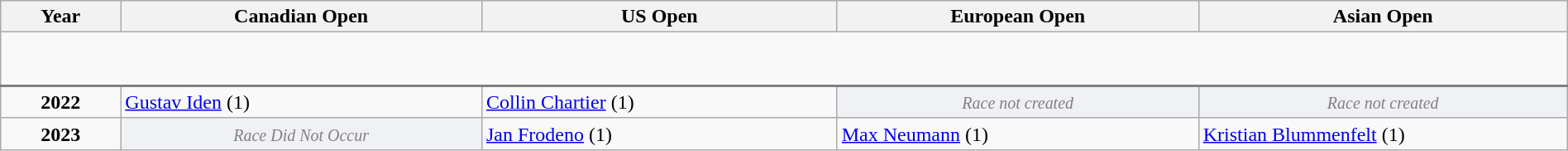<table class="wikitable sortable" style="width: 100%";>
<tr>
<th width=120>Year</th>
<th width=400>Canadian Open</th>
<th width=400>US Open</th>
<th width=400>European Open</th>
<th width=400>Asian Open</th>
</tr>
<tr style="height: 2.7em; border-bottom: 2px solid gray;">
</tr>
<tr>
<td style="text-align: center;"><strong>2022</strong></td>
<td> <a href='#'>Gustav Iden</a> (1)</td>
<td> <a href='#'>Collin Chartier</a> (1)</td>
<td rowspan="1" style="background: #f0f1f4; color:gray; text-align:center;" class="table-na"><small><em>Race not created</em></small></td>
<td rowspan="1" style="background: #f0f1f4; color:gray; text-align:center;" class="table-na"><small><em>Race not created</em></small></td>
</tr>
<tr>
<td style="text-align: center;"><strong>2023</strong></td>
<td rowspan="1" style="background: #f0f1f4; color:gray; text-align:center;" class="table-na"><small><em>Race Did Not Occur</em></small></td>
<td> <a href='#'>Jan Frodeno</a> (1)</td>
<td> <a href='#'>Max Neumann</a> (1)</td>
<td> <a href='#'>Kristian Blummenfelt</a> (1)</td>
</tr>
</table>
